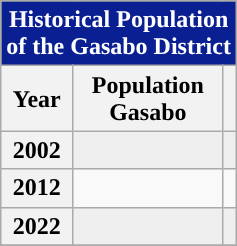<table class=wikitable style="margin: 1em 1em 0 0; border-collapse: collapse; font-size: 100%;" align="left">
<tr bgcolor="#35682D" style="color:black">
<th colspan="3" style="text-align:center; color:white; background:#091F92;"><strong>Historical Population <br> of the Gasabo District</strong></th>
</tr>
<tr>
<th>Year</th>
<th>Population<br> Gasabo</th>
<th></th>
</tr>
<tr align="center" style="background:#efefef; color:black">
<th><strong>2002</strong></th>
<td align="left"></td>
<td align="right"></td>
</tr>
<tr align="center">
<th><strong>2012</strong></th>
<td align="left"></td>
<td align="right"></td>
</tr>
<tr align="center" style="background:#efefef; color:black">
<th><strong>2022</strong></th>
<td align="left"></td>
<td align="right"></td>
</tr>
<tr align="center">
</tr>
</table>
